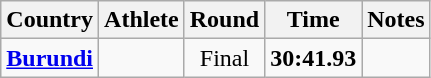<table class="wikitable sortable" style="text-align:center">
<tr>
<th>Country</th>
<th>Athlete</th>
<th>Round</th>
<th>Time</th>
<th>Notes</th>
</tr>
<tr>
<td align=left><strong><a href='#'>Burundi</a></strong></td>
<td align=left></td>
<td>Final</td>
<td><strong>30:41.93</strong></td>
<td></td>
</tr>
</table>
